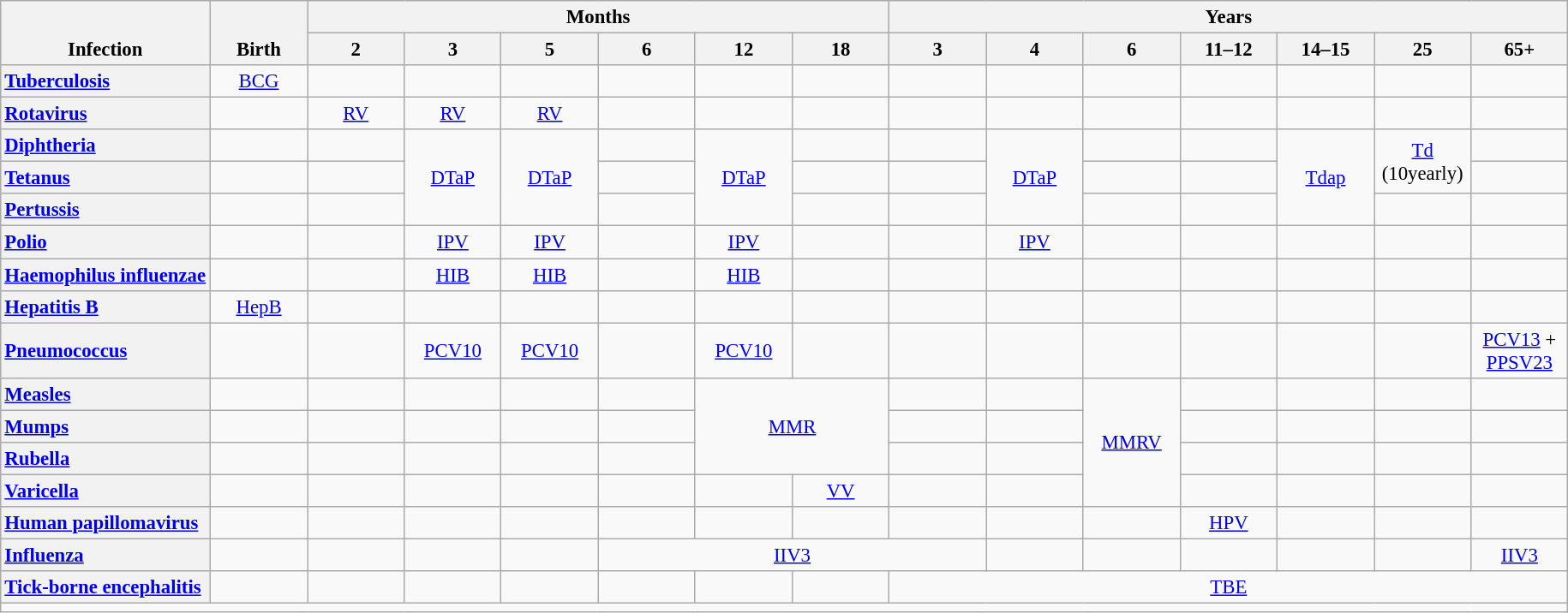<table class="wikitable" style="margin: auto; max-width: 91.5em; font-size: 95%; text-align: center">
<tr>
<th rowspan="2" valign="bottom" scope="col">Infection</th>
<th rowspan="2" style="width: 4.5em;" valign="bottom" scope="col">Birth</th>
<th colspan="6" scope="col">Months</th>
<th colspan="7" scope="col">Years</th>
</tr>
<tr>
<th style="width: 4.5em;" scope="col">2</th>
<th style="width: 4.5em;" scope="col">3</th>
<th style="width: 4.5em;" scope="col">5</th>
<th style="width: 4.5em;" scope="col">6</th>
<th style="width: 4.5em;" scope="col">12</th>
<th style="width: 4.5em;" scope="col">18</th>
<th style="width: 4.5em;" scope="col">3</th>
<th style="width: 4.5em;" scope="col">4</th>
<th style="width: 4.5em;" scope="col">6</th>
<th style="width: 4.5em;" scope="col">11–12</th>
<th style="width: 4.5em;" scope="col">14–15</th>
<th style="width: 4.5em;" scope="col">25</th>
<th style="width: 4.5em;" scope="col">65+</th>
</tr>
<tr>
<th style="text-align: left;" scope="row"><a href='#'>Tuberculosis</a></th>
<td><a href='#'>BCG</a></td>
<td></td>
<td></td>
<td></td>
<td></td>
<td></td>
<td></td>
<td></td>
<td></td>
<td></td>
<td></td>
<td></td>
<td></td>
<td></td>
</tr>
<tr>
<th style="text-align: left;" scope="row"><a href='#'>Rotavirus</a></th>
<td></td>
<td><a href='#'>RV</a></td>
<td><a href='#'>RV</a></td>
<td><a href='#'>RV</a></td>
<td></td>
<td></td>
<td></td>
<td></td>
<td></td>
<td></td>
<td></td>
<td></td>
<td></td>
<td></td>
</tr>
<tr>
<th style="text-align: left;" scope="row"><a href='#'>Diphtheria</a></th>
<td></td>
<td></td>
<td rowspan="3"><a href='#'>DTaP</a></td>
<td rowspan="3"><a href='#'>DTaP</a></td>
<td></td>
<td rowspan="3"><a href='#'>DTaP</a></td>
<td></td>
<td></td>
<td rowspan="3"><a href='#'>DTaP</a></td>
<td></td>
<td></td>
<td rowspan="3"><a href='#'>Tdap</a></td>
<td rowspan="2"><a href='#'>Td</a> (10yearly)</td>
<td></td>
</tr>
<tr>
<th style="text-align: left;" scope="row"><a href='#'>Tetanus</a></th>
<td></td>
<td></td>
<td></td>
<td></td>
<td></td>
<td></td>
<td></td>
<td></td>
</tr>
<tr>
<th style="text-align: left;" scope="row"><a href='#'>Pertussis</a></th>
<td></td>
<td></td>
<td></td>
<td></td>
<td></td>
<td></td>
<td></td>
<td></td>
<td></td>
</tr>
<tr>
<th style="text-align: left;" scope="row"><a href='#'>Polio</a></th>
<td></td>
<td></td>
<td><a href='#'>IPV</a></td>
<td><a href='#'>IPV</a></td>
<td></td>
<td><a href='#'>IPV</a></td>
<td></td>
<td></td>
<td><a href='#'>IPV</a></td>
<td></td>
<td></td>
<td></td>
<td></td>
<td></td>
</tr>
<tr>
<th style="text-align: left;" scope="row"><a href='#'>Haemophilus influenzae</a></th>
<td></td>
<td></td>
<td><a href='#'>HIB</a></td>
<td><a href='#'>HIB</a></td>
<td></td>
<td><a href='#'>HIB</a></td>
<td></td>
<td></td>
<td></td>
<td></td>
<td></td>
<td></td>
<td></td>
<td></td>
</tr>
<tr>
<th style="text-align: left;" scope="row"><a href='#'>Hepatitis B</a></th>
<td><a href='#'>HepB</a></td>
<td></td>
<td></td>
<td></td>
<td></td>
<td></td>
<td></td>
<td></td>
<td></td>
<td></td>
<td></td>
<td></td>
<td></td>
<td></td>
</tr>
<tr>
<th style="text-align: left;" scope="row"><a href='#'>Pneumococcus</a></th>
<td></td>
<td></td>
<td><a href='#'>PCV10</a></td>
<td><a href='#'>PCV10</a></td>
<td></td>
<td><a href='#'>PCV10</a></td>
<td></td>
<td></td>
<td></td>
<td></td>
<td></td>
<td></td>
<td></td>
<td><a href='#'>PCV13</a> + <a href='#'>PPSV23</a></td>
</tr>
<tr>
<th style="text-align: left;" scope="row"><a href='#'>Measles</a></th>
<td></td>
<td></td>
<td></td>
<td></td>
<td></td>
<td colspan="2" rowspan="3"><a href='#'>MMR</a></td>
<td></td>
<td></td>
<td rowspan="4"><a href='#'>MMRV</a></td>
<td></td>
<td></td>
<td></td>
<td></td>
</tr>
<tr>
<th style="text-align: left;" scope="row"><a href='#'>Mumps</a></th>
<td></td>
<td></td>
<td></td>
<td></td>
<td></td>
<td></td>
<td></td>
<td></td>
<td></td>
<td></td>
<td></td>
</tr>
<tr>
<th style="text-align: left;" scope="row"><a href='#'>Rubella</a></th>
<td></td>
<td></td>
<td></td>
<td></td>
<td></td>
<td></td>
<td></td>
<td></td>
<td></td>
<td></td>
<td></td>
</tr>
<tr>
<th style="text-align: left;" scope="row"><a href='#'>Varicella</a></th>
<td></td>
<td></td>
<td></td>
<td></td>
<td></td>
<td></td>
<td><a href='#'>VV</a></td>
<td></td>
<td></td>
<td></td>
<td></td>
<td></td>
<td></td>
</tr>
<tr>
<th style="text-align: left;" scope="row"><a href='#'>Human papillomavirus</a></th>
<td></td>
<td></td>
<td></td>
<td></td>
<td></td>
<td></td>
<td></td>
<td></td>
<td></td>
<td></td>
<td><a href='#'>HPV</a></td>
<td></td>
<td></td>
<td></td>
</tr>
<tr>
<th style="text-align: left;" scope="row"><a href='#'>Influenza</a></th>
<td></td>
<td></td>
<td></td>
<td></td>
<td colspan="4"><a href='#'>IIV3</a></td>
<td></td>
<td></td>
<td></td>
<td></td>
<td></td>
<td><a href='#'>IIV3</a></td>
</tr>
<tr>
<th style="text-align: left;" scope="row"><a href='#'>Tick-borne encephalitis</a></th>
<td></td>
<td></td>
<td></td>
<td></td>
<td></td>
<td></td>
<td></td>
<td colspan="7"><a href='#'>TBE</a></td>
</tr>
<tr>
<td colspan="15" style="width: 65em; text-align: left;"></td>
</tr>
</table>
